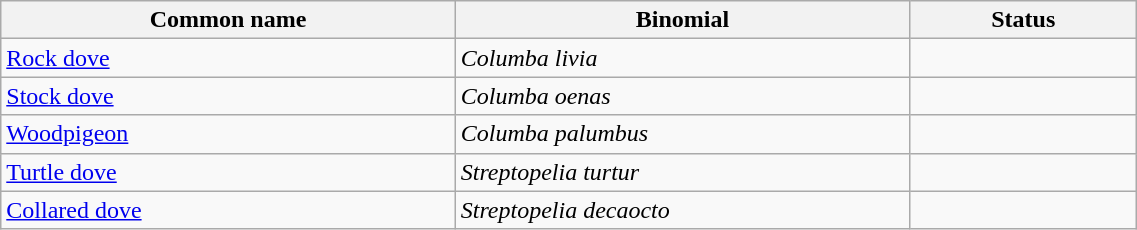<table style="width:60%;" class="wikitable">
<tr>
<th width=40%>Common name</th>
<th width=40%>Binomial</th>
<th width=20%>Status</th>
</tr>
<tr>
<td><a href='#'>Rock dove</a></td>
<td><em>Columba livia</em></td>
<td></td>
</tr>
<tr>
<td><a href='#'>Stock dove</a></td>
<td><em>Columba oenas</em></td>
<td></td>
</tr>
<tr>
<td><a href='#'>Woodpigeon</a></td>
<td><em>Columba palumbus</em></td>
<td></td>
</tr>
<tr>
<td><a href='#'>Turtle dove</a></td>
<td><em>Streptopelia turtur</em></td>
<td></td>
</tr>
<tr>
<td><a href='#'>Collared dove</a></td>
<td><em>Streptopelia decaocto</em></td>
<td></td>
</tr>
</table>
